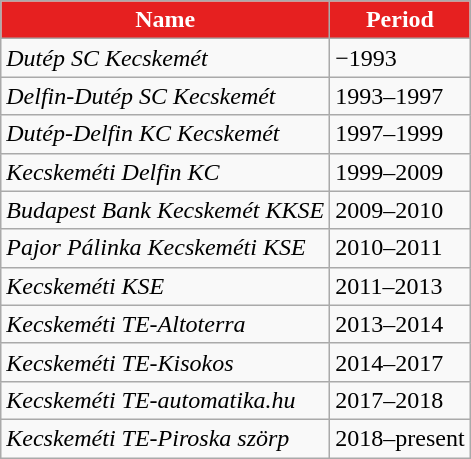<table class="wikitable" style="text-align: left">
<tr>
<th style="color:white; background:#E62020">Name</th>
<th style="color:white; background:#E62020">Period</th>
</tr>
<tr>
<td align=left><em>Dutép SC Kecskemét</em></td>
<td>−1993</td>
</tr>
<tr>
<td align=left><em>Delfin-Dutép SC Kecskemét</em></td>
<td>1993–1997</td>
</tr>
<tr>
<td align=left><em>Dutép-Delfin KC Kecskemét</em></td>
<td>1997–1999</td>
</tr>
<tr>
<td align=left><em>Kecskeméti Delfin KC</em></td>
<td>1999–2009</td>
</tr>
<tr>
<td align=left><em>Budapest Bank Kecskemét KKSE</em></td>
<td>2009–2010</td>
</tr>
<tr>
<td align=left><em>Pajor Pálinka Kecskeméti KSE</em></td>
<td>2010–2011</td>
</tr>
<tr>
<td align=left><em>Kecskeméti KSE</em></td>
<td>2011–2013</td>
</tr>
<tr>
<td align=left><em>Kecskeméti TE-Altoterra</em></td>
<td>2013–2014</td>
</tr>
<tr>
<td align=left><em>Kecskeméti TE-Kisokos</em></td>
<td>2014–2017</td>
</tr>
<tr>
<td align=left><em>Kecskeméti TE-automatika.hu</em></td>
<td>2017–2018</td>
</tr>
<tr>
<td align=left><em>Kecskeméti TE-Piroska szörp</em></td>
<td>2018–present</td>
</tr>
</table>
